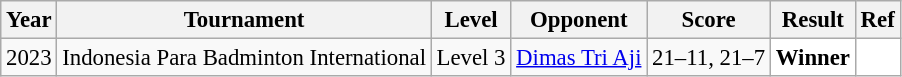<table class="sortable wikitable" style="font-size: 95%;">
<tr>
<th>Year</th>
<th>Tournament</th>
<th>Level</th>
<th>Opponent</th>
<th>Score</th>
<th>Result</th>
<th>Ref</th>
</tr>
<tr>
<td align="center">2023</td>
<td align="left">Indonesia Para Badminton International</td>
<td align="left">Level 3</td>
<td align="left"> <a href='#'>Dimas Tri Aji</a></td>
<td align="left">21–11, 21–7</td>
<td style="text-align:left; background:white"> <strong>Winner</strong></td>
<td style="text-align:center; background:white"></td>
</tr>
</table>
